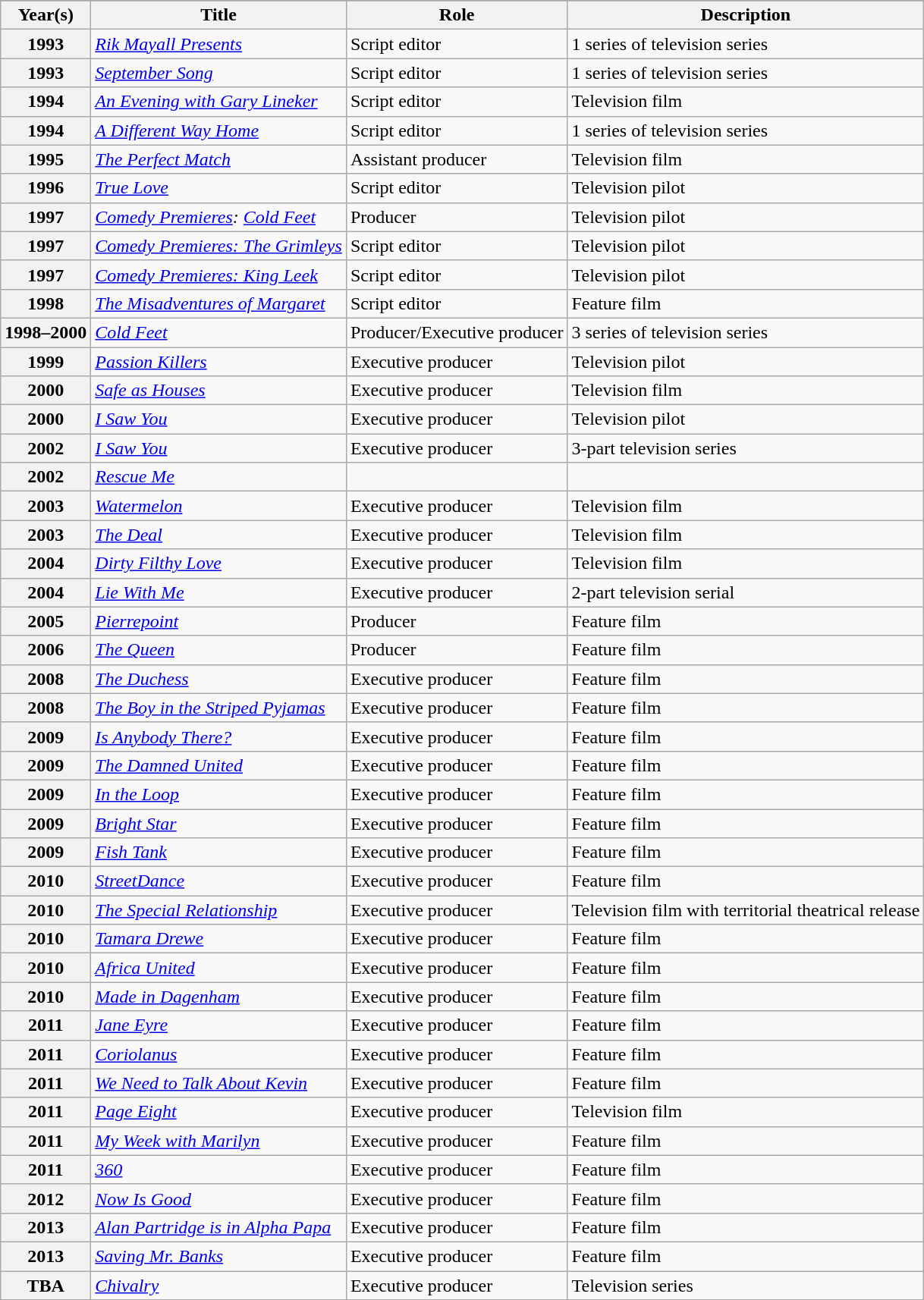<table class="wikitable plainrowheaders sortable">
<tr>
</tr>
<tr>
<th scope=col>Year(s)</th>
<th scope=col>Title</th>
<th scope=col>Role</th>
<th scope=col class="unsortable">Description</th>
</tr>
<tr>
<th scope=row>1993</th>
<td><em><a href='#'>Rik Mayall Presents</a></em></td>
<td>Script editor</td>
<td>1 series of television series</td>
</tr>
<tr>
<th scope=row>1993</th>
<td><em><a href='#'>September Song</a></em></td>
<td>Script editor</td>
<td>1 series of television series</td>
</tr>
<tr>
<th scope=row>1994</th>
<td><em><a href='#'>An Evening with Gary Lineker</a></em></td>
<td>Script editor</td>
<td>Television film</td>
</tr>
<tr>
<th scope=row>1994</th>
<td><em><a href='#'>A Different Way Home</a></em></td>
<td>Script editor</td>
<td>1 series of television series</td>
</tr>
<tr>
<th scope=row>1995</th>
<td><em><a href='#'>The Perfect Match</a></em></td>
<td>Assistant producer</td>
<td>Television film</td>
</tr>
<tr>
<th scope=row>1996</th>
<td><em><a href='#'>True Love</a></em></td>
<td>Script editor</td>
<td>Television pilot</td>
</tr>
<tr>
<th scope=row>1997</th>
<td><em><a href='#'>Comedy Premieres</a>: <a href='#'>Cold Feet</a></em></td>
<td>Producer</td>
<td>Television pilot</td>
</tr>
<tr>
<th scope=row>1997</th>
<td><em><a href='#'>Comedy Premieres: The Grimleys</a></em></td>
<td>Script editor</td>
<td>Television pilot</td>
</tr>
<tr>
<th scope=row>1997</th>
<td><em><a href='#'>Comedy Premieres: King Leek</a></em></td>
<td>Script editor</td>
<td>Television pilot</td>
</tr>
<tr>
<th scope=row>1998</th>
<td><em><a href='#'>The Misadventures of Margaret</a></em></td>
<td>Script editor</td>
<td>Feature film</td>
</tr>
<tr>
<th scope=row>1998–2000</th>
<td><em><a href='#'>Cold Feet</a></em></td>
<td>Producer/Executive producer</td>
<td>3 series of television series</td>
</tr>
<tr>
<th scope=row>1999</th>
<td><em><a href='#'>Passion Killers</a></em></td>
<td>Executive producer</td>
<td>Television pilot</td>
</tr>
<tr>
<th scope=row>2000</th>
<td><em><a href='#'>Safe as Houses</a></em></td>
<td>Executive producer</td>
<td>Television film</td>
</tr>
<tr>
<th scope=row>2000</th>
<td><em><a href='#'>I Saw You</a></em></td>
<td>Executive producer</td>
<td>Television pilot</td>
</tr>
<tr>
<th scope=row>2002</th>
<td><em><a href='#'>I Saw You</a></em></td>
<td>Executive producer</td>
<td>3-part television series</td>
</tr>
<tr>
<th scope=row>2002</th>
<td><em><a href='#'>Rescue Me</a></em></td>
<td></td>
<td></td>
</tr>
<tr>
<th scope=row>2003</th>
<td><em><a href='#'>Watermelon</a></em></td>
<td>Executive producer</td>
<td>Television film</td>
</tr>
<tr>
<th scope=row>2003</th>
<td><em><a href='#'>The Deal</a></em></td>
<td>Executive producer</td>
<td>Television film</td>
</tr>
<tr>
<th scope=row>2004</th>
<td><em><a href='#'>Dirty Filthy Love</a></em></td>
<td>Executive producer</td>
<td>Television film</td>
</tr>
<tr>
<th scope=row>2004</th>
<td><em><a href='#'>Lie With Me</a></em></td>
<td>Executive producer</td>
<td>2-part television serial</td>
</tr>
<tr>
<th scope=row>2005</th>
<td><em><a href='#'>Pierrepoint</a></em></td>
<td>Producer</td>
<td>Feature film</td>
</tr>
<tr>
<th scope=row>2006</th>
<td><em><a href='#'>The Queen</a></em></td>
<td>Producer</td>
<td>Feature film</td>
</tr>
<tr>
<th scope=row>2008</th>
<td><em><a href='#'>The Duchess</a></em></td>
<td>Executive producer</td>
<td>Feature film</td>
</tr>
<tr>
<th scope=row>2008</th>
<td><em><a href='#'>The Boy in the Striped Pyjamas</a></em></td>
<td>Executive producer</td>
<td>Feature film</td>
</tr>
<tr>
<th scope=row>2009</th>
<td><em><a href='#'>Is Anybody There?</a></em></td>
<td>Executive producer</td>
<td>Feature film</td>
</tr>
<tr>
<th scope=row>2009</th>
<td><em><a href='#'>The Damned United</a></em></td>
<td>Executive producer</td>
<td>Feature film</td>
</tr>
<tr>
<th scope=row>2009</th>
<td><em><a href='#'>In the Loop</a></em></td>
<td>Executive producer</td>
<td>Feature film</td>
</tr>
<tr>
<th scope=row>2009</th>
<td><em><a href='#'>Bright Star</a></em></td>
<td>Executive producer</td>
<td>Feature film</td>
</tr>
<tr>
<th scope=row>2009</th>
<td><em><a href='#'>Fish Tank</a></em></td>
<td>Executive producer</td>
<td>Feature film</td>
</tr>
<tr>
<th scope=row>2010</th>
<td><em><a href='#'>StreetDance</a></em></td>
<td>Executive producer</td>
<td>Feature film</td>
</tr>
<tr>
<th scope=row>2010</th>
<td><em><a href='#'>The Special Relationship</a></em></td>
<td>Executive producer</td>
<td>Television film with territorial theatrical release</td>
</tr>
<tr>
<th scope=row>2010</th>
<td><em><a href='#'>Tamara Drewe</a></em></td>
<td>Executive producer</td>
<td>Feature film</td>
</tr>
<tr>
<th scope=row>2010</th>
<td><em><a href='#'>Africa United</a></em></td>
<td>Executive producer</td>
<td>Feature film</td>
</tr>
<tr>
<th scope=row>2010</th>
<td><em><a href='#'>Made in Dagenham</a></em></td>
<td>Executive producer</td>
<td>Feature film</td>
</tr>
<tr>
<th scope=row>2011</th>
<td><em><a href='#'>Jane Eyre</a></em></td>
<td>Executive producer</td>
<td>Feature film</td>
</tr>
<tr>
<th scope=row>2011</th>
<td><em><a href='#'>Coriolanus</a></em></td>
<td>Executive producer</td>
<td>Feature film</td>
</tr>
<tr>
<th scope=row>2011</th>
<td><em><a href='#'>We Need to Talk About Kevin</a></em></td>
<td>Executive producer</td>
<td>Feature film</td>
</tr>
<tr>
<th scope=row>2011</th>
<td><em><a href='#'>Page Eight</a></em></td>
<td>Executive producer</td>
<td>Television film</td>
</tr>
<tr>
<th scope=row>2011</th>
<td><em><a href='#'>My Week with Marilyn</a></em></td>
<td>Executive producer</td>
<td>Feature film</td>
</tr>
<tr>
<th scope=row>2011</th>
<td><em><a href='#'>360</a></em></td>
<td>Executive producer</td>
<td>Feature film</td>
</tr>
<tr>
<th scope=row>2012</th>
<td><em><a href='#'>Now Is Good</a></em></td>
<td>Executive producer</td>
<td>Feature film</td>
</tr>
<tr>
<th scope=row>2013</th>
<td><em><a href='#'>Alan Partridge is in Alpha Papa</a></em></td>
<td>Executive producer</td>
<td>Feature film</td>
</tr>
<tr>
<th scope=row>2013</th>
<td><em><a href='#'>Saving Mr. Banks</a></em></td>
<td>Executive producer</td>
<td>Feature film</td>
</tr>
<tr>
<th scope=row>TBA</th>
<td><em><a href='#'>Chivalry</a></em></td>
<td>Executive producer</td>
<td>Television series</td>
</tr>
</table>
